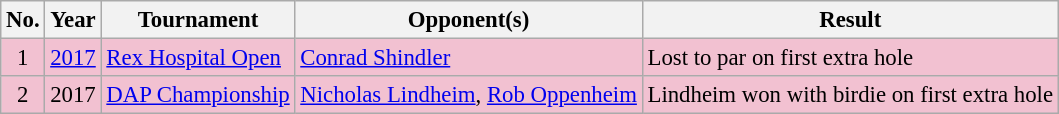<table class="wikitable" style="font-size:95%;">
<tr>
<th>No.</th>
<th>Year</th>
<th>Tournament</th>
<th>Opponent(s)</th>
<th>Result</th>
</tr>
<tr style="background:#F2C1D1;">
<td align=center>1</td>
<td><a href='#'>2017</a></td>
<td><a href='#'>Rex Hospital Open</a></td>
<td> <a href='#'>Conrad Shindler</a></td>
<td>Lost to par on first extra hole</td>
</tr>
<tr style="background:#F2C1D1;">
<td align=center>2</td>
<td>2017</td>
<td><a href='#'>DAP Championship</a></td>
<td> <a href='#'>Nicholas Lindheim</a>,  <a href='#'>Rob Oppenheim</a></td>
<td>Lindheim won with birdie on first extra hole</td>
</tr>
</table>
